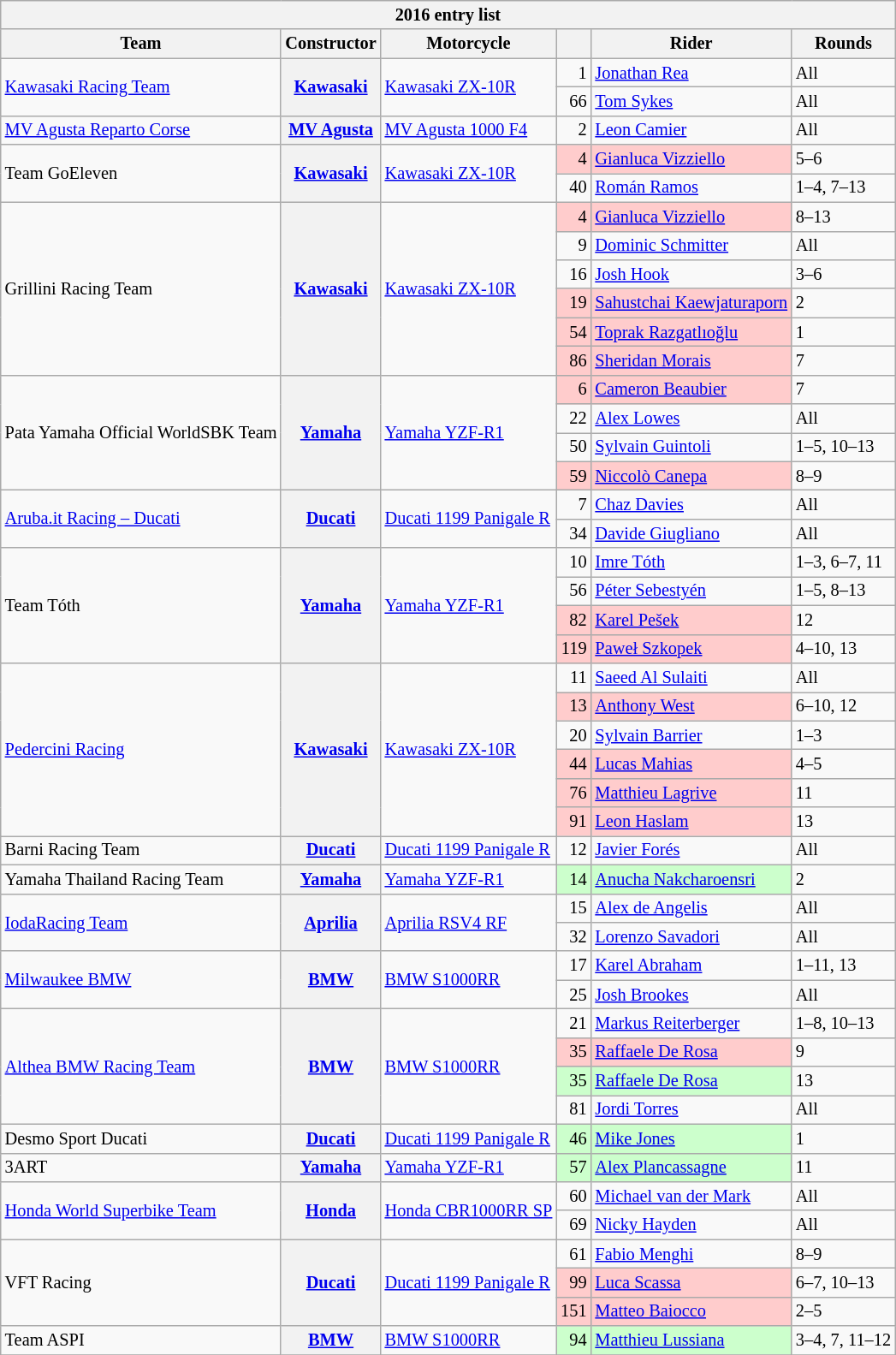<table class="wikitable sortable" style="font-size: 85%">
<tr>
<th colspan=6>2016 entry list</th>
</tr>
<tr>
<th>Team</th>
<th>Constructor</th>
<th>Motorcycle</th>
<th></th>
<th>Rider</th>
<th class=unsortable>Rounds</th>
</tr>
<tr>
<td rowspan=2><a href='#'>Kawasaki Racing Team</a></td>
<th rowspan=2><a href='#'>Kawasaki</a></th>
<td rowspan=2><a href='#'>Kawasaki ZX-10R</a></td>
<td align=right>1</td>
<td data-sort-value=REA> <a href='#'>Jonathan Rea</a></td>
<td>All</td>
</tr>
<tr>
<td align=right>66</td>
<td data-sort-value=SYK> <a href='#'>Tom Sykes</a></td>
<td>All</td>
</tr>
<tr>
<td><a href='#'>MV Agusta Reparto Corse</a></td>
<th><a href='#'>MV Agusta</a></th>
<td><a href='#'>MV Agusta 1000 F4</a></td>
<td align=right>2</td>
<td data-sort-value=CAM> <a href='#'>Leon Camier</a></td>
<td>All</td>
</tr>
<tr>
<td rowspan=2>Team GoEleven</td>
<th rowspan=2><a href='#'>Kawasaki</a></th>
<td rowspan=2><a href='#'>Kawasaki ZX-10R</a></td>
<td style="background:#ffcccc;" align=right>4</td>
<td style="background:#ffcccc;" data-sort-value=VIZ> <a href='#'>Gianluca Vizziello</a></td>
<td>5–6</td>
</tr>
<tr>
<td align=right>40</td>
<td data-sort-value=RAM> <a href='#'>Román Ramos</a></td>
<td>1–4, 7–13</td>
</tr>
<tr>
<td rowspan=6>Grillini Racing Team</td>
<th rowspan=6><a href='#'>Kawasaki</a></th>
<td rowspan=6><a href='#'>Kawasaki ZX-10R</a></td>
<td style="background:#ffcccc;" align=right>4</td>
<td style="background:#ffcccc;" data-sort-value=VIZ> <a href='#'>Gianluca Vizziello</a></td>
<td>8–13</td>
</tr>
<tr>
<td align=right>9</td>
<td data-sort-value=SCH> <a href='#'>Dominic Schmitter</a></td>
<td>All</td>
</tr>
<tr>
<td align=right>16</td>
<td data-sort-value=HOO> <a href='#'>Josh Hook</a></td>
<td>3–6</td>
</tr>
<tr>
<td style="background:#ffcccc;" align=right>19</td>
<td style="background:#ffcccc;" data-sort-value=KAE> <a href='#'>Sahustchai Kaewjaturaporn</a></td>
<td>2</td>
</tr>
<tr>
<td style="background:#ffcccc;" align=right>54</td>
<td style="background:#ffcccc;" data-sort-value=RAZ> <a href='#'>Toprak Razgatlıoğlu</a></td>
<td>1</td>
</tr>
<tr>
<td style="background:#ffcccc;" align=right>86</td>
<td style="background:#ffcccc;" data-sort-value=MOR> <a href='#'>Sheridan Morais</a></td>
<td>7</td>
</tr>
<tr>
<td rowspan=4>Pata Yamaha Official WorldSBK Team</td>
<th rowspan=4><a href='#'>Yamaha</a></th>
<td rowspan=4><a href='#'>Yamaha YZF-R1</a></td>
<td style="background:#ffcccc;" align=right>6</td>
<td style="background:#ffcccc;" data-sort-value=BEA> <a href='#'>Cameron Beaubier</a></td>
<td>7</td>
</tr>
<tr>
<td align=right>22</td>
<td data-sort-value=LOW> <a href='#'>Alex Lowes</a></td>
<td>All</td>
</tr>
<tr>
<td align=right>50</td>
<td data-sort-value=GUI> <a href='#'>Sylvain Guintoli</a></td>
<td>1–5, 10–13</td>
</tr>
<tr>
<td style="background:#ffcccc;" align=right>59</td>
<td style="background:#ffcccc;" data-sort-value=CAN> <a href='#'>Niccolò Canepa</a></td>
<td>8–9</td>
</tr>
<tr>
<td rowspan=2><a href='#'>Aruba.it Racing – Ducati</a></td>
<th rowspan=2><a href='#'>Ducati</a></th>
<td rowspan=2><a href='#'>Ducati 1199 Panigale R</a></td>
<td align=right>7</td>
<td data-sort-value=DAV> <a href='#'>Chaz Davies</a></td>
<td>All</td>
</tr>
<tr>
<td align=right>34</td>
<td data-sort-value=GIU> <a href='#'>Davide Giugliano</a></td>
<td>All</td>
</tr>
<tr>
<td rowspan=4>Team Tóth</td>
<th rowspan=4><a href='#'>Yamaha</a></th>
<td rowspan=4><a href='#'>Yamaha YZF-R1</a></td>
<td align=right>10</td>
<td data-sort-value=TOT> <a href='#'>Imre Tóth</a></td>
<td>1–3, 6–7, 11</td>
</tr>
<tr>
<td align=right>56</td>
<td data-sort-value=SEB> <a href='#'>Péter Sebestyén</a></td>
<td>1–5, 8–13</td>
</tr>
<tr>
<td style="background:#ffcccc;" align=right>82</td>
<td style="background:#ffcccc;" data-sort-value=PES> <a href='#'>Karel Pešek</a></td>
<td>12</td>
</tr>
<tr>
<td style="background:#ffcccc;" align=right>119</td>
<td style="background:#ffcccc;" data-sort-value=SZK> <a href='#'>Paweł Szkopek</a></td>
<td>4–10, 13</td>
</tr>
<tr>
<td rowspan=6><a href='#'>Pedercini Racing</a></td>
<th rowspan=6><a href='#'>Kawasaki</a></th>
<td rowspan=6><a href='#'>Kawasaki ZX-10R</a></td>
<td align=right>11</td>
<td data-sort-value=ALS> <a href='#'>Saeed Al Sulaiti</a></td>
<td>All</td>
</tr>
<tr>
<td style="background:#ffcccc;" align=right>13</td>
<td style="background:#ffcccc;" data-sort-value=WES> <a href='#'>Anthony West</a></td>
<td>6–10, 12</td>
</tr>
<tr>
<td align=right>20</td>
<td data-sort-value=BAR> <a href='#'>Sylvain Barrier</a></td>
<td>1–3</td>
</tr>
<tr>
<td style="background:#ffcccc;" align=right>44</td>
<td style="background:#ffcccc;" data-sort-value=MAH> <a href='#'>Lucas Mahias</a></td>
<td>4–5</td>
</tr>
<tr>
<td style="background:#ffcccc;" align=right>76</td>
<td style="background:#ffcccc;" data-sort-value=LAG> <a href='#'>Matthieu Lagrive</a></td>
<td>11</td>
</tr>
<tr>
<td style="background:#ffcccc;" align=right>91</td>
<td style="background:#ffcccc;" data-sort-value=HAS> <a href='#'>Leon Haslam</a></td>
<td>13</td>
</tr>
<tr>
<td>Barni Racing Team</td>
<th><a href='#'>Ducati</a></th>
<td><a href='#'>Ducati 1199 Panigale R</a></td>
<td align=right>12</td>
<td data-sort-value=FOR> <a href='#'>Javier Forés</a></td>
<td>All</td>
</tr>
<tr>
<td>Yamaha Thailand Racing Team</td>
<th><a href='#'>Yamaha</a></th>
<td><a href='#'>Yamaha YZF-R1</a></td>
<td style="background:#ccffcc;" align=right>14</td>
<td style="background:#ccffcc;" data-sort-value=NAK> <a href='#'>Anucha Nakcharoensri</a></td>
<td>2</td>
</tr>
<tr>
<td rowspan=2><a href='#'>IodaRacing Team</a></td>
<th rowspan=2><a href='#'>Aprilia</a></th>
<td rowspan=2><a href='#'>Aprilia RSV4 RF</a></td>
<td align=right>15</td>
<td data-sort-value=DEA> <a href='#'>Alex de Angelis</a></td>
<td>All</td>
</tr>
<tr>
<td align=right>32</td>
<td data-sort-value=SAV> <a href='#'>Lorenzo Savadori</a></td>
<td>All</td>
</tr>
<tr>
<td rowspan=2><a href='#'>Milwaukee BMW</a></td>
<th rowspan=2><a href='#'>BMW</a></th>
<td rowspan=2><a href='#'>BMW S1000RR</a></td>
<td align=right>17</td>
<td data-sort-value=ABR> <a href='#'>Karel Abraham</a></td>
<td>1–11, 13</td>
</tr>
<tr>
<td align=right>25</td>
<td data-sort-value=BRO> <a href='#'>Josh Brookes</a></td>
<td>All</td>
</tr>
<tr>
<td rowspan=4><a href='#'>Althea BMW Racing Team</a></td>
<th rowspan=4><a href='#'>BMW</a></th>
<td rowspan=4><a href='#'>BMW S1000RR</a></td>
<td align=right>21</td>
<td data-sort-value=REI> <a href='#'>Markus Reiterberger</a></td>
<td>1–8, 10–13</td>
</tr>
<tr>
<td style="background:#ffcccc;" align=right>35</td>
<td style="background:#ffcccc; data-sort-value=DER"> <a href='#'>Raffaele De Rosa</a></td>
<td>9</td>
</tr>
<tr>
<td style="background:#ccffcc;" align=right>35</td>
<td style="background:#ccffcc; data-sort-value=DER"> <a href='#'>Raffaele De Rosa</a></td>
<td>13</td>
</tr>
<tr>
<td align=right>81</td>
<td data-sort-value=TOR> <a href='#'>Jordi Torres</a></td>
<td>All</td>
</tr>
<tr>
<td>Desmo Sport Ducati</td>
<th><a href='#'>Ducati</a></th>
<td><a href='#'>Ducati 1199 Panigale R</a></td>
<td style="background:#ccffcc;" align=right>46</td>
<td style="background:#ccffcc;" data-sort-value=JON> <a href='#'>Mike Jones</a></td>
<td>1</td>
</tr>
<tr>
<td>3ART</td>
<th><a href='#'>Yamaha</a></th>
<td><a href='#'>Yamaha YZF-R1</a></td>
<td style="background:#ccffcc;" align=right>57</td>
<td style="background:#ccffcc;" data-sort-value=PLA> <a href='#'>Alex Plancassagne</a></td>
<td>11</td>
</tr>
<tr>
<td rowspan=2><a href='#'>Honda World Superbike Team</a></td>
<th rowspan=2><a href='#'>Honda</a></th>
<td rowspan=2><a href='#'>Honda CBR1000RR SP</a></td>
<td align=right>60</td>
<td data-sort-value=MAR> <a href='#'>Michael van der Mark</a></td>
<td>All</td>
</tr>
<tr>
<td align=right>69</td>
<td data-sort-value=HAY> <a href='#'>Nicky Hayden</a></td>
<td>All</td>
</tr>
<tr>
<td rowspan=3>VFT Racing</td>
<th rowspan=3><a href='#'>Ducati</a></th>
<td rowspan=3><a href='#'>Ducati 1199 Panigale R</a></td>
<td align=right>61</td>
<td data-sort-value=MEN> <a href='#'>Fabio Menghi</a></td>
<td>8–9</td>
</tr>
<tr>
<td style="background:#ffcccc;" align=right>99</td>
<td style="background:#ffcccc;" data-sort-value=SCA> <a href='#'>Luca Scassa</a></td>
<td>6–7, 10–13</td>
</tr>
<tr>
<td style="background:#ffcccc;" align=right>151</td>
<td style="background:#ffcccc;" data-sort-value=BAI> <a href='#'>Matteo Baiocco</a></td>
<td>2–5</td>
</tr>
<tr>
<td>Team ASPI</td>
<th><a href='#'>BMW</a></th>
<td><a href='#'>BMW S1000RR</a></td>
<td style="background:#ccffcc;" align=right>94</td>
<td style="background:#ccffcc;" data-sort-value=LUS> <a href='#'>Matthieu Lussiana</a></td>
<td>3–4, 7, 11–12</td>
</tr>
<tr>
</tr>
</table>
